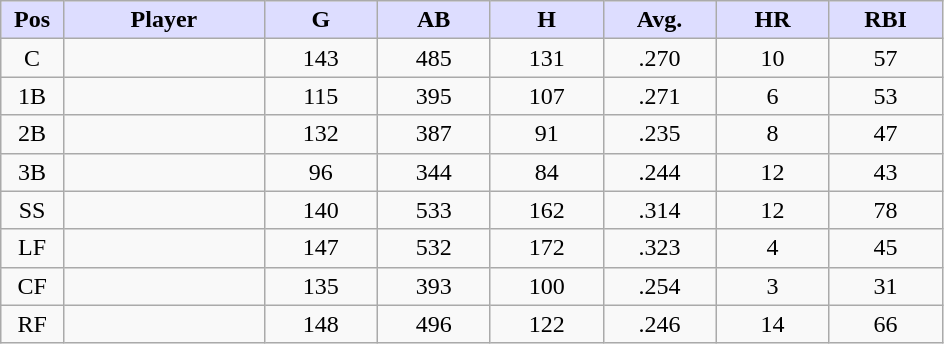<table class="wikitable sortable">
<tr>
<th style="background:#ddf; width:5%;">Pos</th>
<th style="background:#ddf; width:16%;">Player</th>
<th style="background:#ddf; width:9%;">G</th>
<th style="background:#ddf; width:9%;">AB</th>
<th style="background:#ddf; width:9%;">H</th>
<th style="background:#ddf; width:9%;">Avg.</th>
<th style="background:#ddf; width:9%;">HR</th>
<th style="background:#ddf; width:9%;">RBI</th>
</tr>
<tr style="text-align:center;">
<td>C</td>
<td></td>
<td>143</td>
<td>485</td>
<td>131</td>
<td>.270</td>
<td>10</td>
<td>57</td>
</tr>
<tr style="text-align:center;">
<td>1B</td>
<td></td>
<td>115</td>
<td>395</td>
<td>107</td>
<td>.271</td>
<td>6</td>
<td>53</td>
</tr>
<tr style="text-align:center;">
<td>2B</td>
<td></td>
<td>132</td>
<td>387</td>
<td>91</td>
<td>.235</td>
<td>8</td>
<td>47</td>
</tr>
<tr style="text-align:center;">
<td>3B</td>
<td></td>
<td>96</td>
<td>344</td>
<td>84</td>
<td>.244</td>
<td>12</td>
<td>43</td>
</tr>
<tr style="text-align:center;">
<td>SS</td>
<td></td>
<td>140</td>
<td>533</td>
<td>162</td>
<td>.314</td>
<td>12</td>
<td>78</td>
</tr>
<tr style="text-align:center;">
<td>LF</td>
<td></td>
<td>147</td>
<td>532</td>
<td>172</td>
<td>.323</td>
<td>4</td>
<td>45</td>
</tr>
<tr style="text-align:center;">
<td>CF</td>
<td></td>
<td>135</td>
<td>393</td>
<td>100</td>
<td>.254</td>
<td>3</td>
<td>31</td>
</tr>
<tr style="text-align:center;">
<td>RF</td>
<td></td>
<td>148</td>
<td>496</td>
<td>122</td>
<td>.246</td>
<td>14</td>
<td>66</td>
</tr>
</table>
